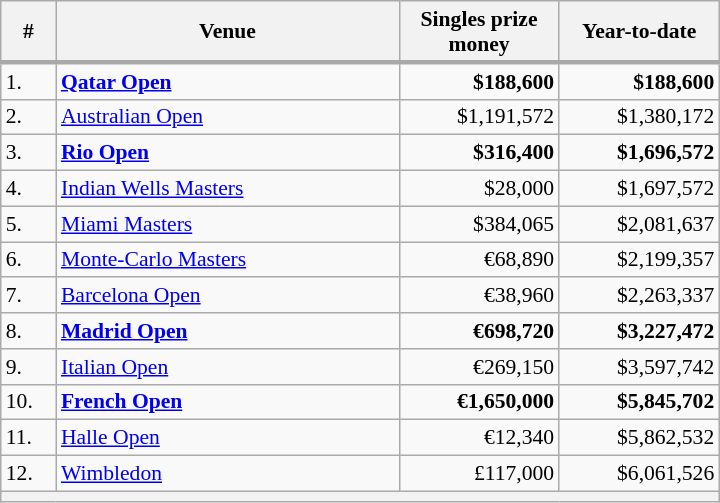<table class="wikitable" style="font-size:90%">
<tr>
<th style="width:30px;">#</th>
<th style="width:222px;">Venue</th>
<th style="width:100px;">Singles prize money</th>
<th style="width:100px;">Year-to-date</th>
</tr>
<tr style="text-align:center; border-bottom:3px solid darkgrey">
</tr>
<tr>
<td>1.</td>
<td><strong><a href='#'>Qatar Open</a></strong></td>
<td style="text-align:right;"><strong>$188,600</strong></td>
<td style="text-align:right;"><strong>$188,600</strong></td>
</tr>
<tr>
<td>2.</td>
<td><a href='#'>Australian Open</a></td>
<td style="text-align:right;">$1,191,572</td>
<td style="text-align:right;">$1,380,172</td>
</tr>
<tr>
<td>3.</td>
<td><strong><a href='#'>Rio Open</a></strong></td>
<td style="text-align:right;"><strong>$316,400</strong></td>
<td style="text-align:right;"><strong>$1,696,572</strong></td>
</tr>
<tr>
<td>4.</td>
<td><a href='#'>Indian Wells Masters</a></td>
<td style="text-align:right;">$28,000</td>
<td style="text-align:right;">$1,697,572</td>
</tr>
<tr>
<td>5.</td>
<td><a href='#'>Miami Masters</a></td>
<td style="text-align:right;">$384,065</td>
<td style="text-align:right;">$2,081,637</td>
</tr>
<tr>
<td>6.</td>
<td><a href='#'>Monte-Carlo Masters</a></td>
<td style="text-align:right;">€68,890</td>
<td style="text-align:right;">$2,199,357</td>
</tr>
<tr>
<td>7.</td>
<td><a href='#'>Barcelona Open</a></td>
<td style="text-align:right;">€38,960</td>
<td style="text-align:right;">$2,263,337</td>
</tr>
<tr>
<td>8.</td>
<td><strong><a href='#'>Madrid Open</a></strong></td>
<td style="text-align:right;"><strong> €698,720</strong></td>
<td style="text-align:right;"><strong> $3,227,472</strong></td>
</tr>
<tr>
<td>9.</td>
<td><a href='#'>Italian Open</a></td>
<td style="text-align:right;">€269,150</td>
<td style="text-align:right;">$3,597,742</td>
</tr>
<tr>
<td>10.</td>
<td><strong><a href='#'>French Open</a></strong></td>
<td style="text-align:right;"><strong> €1,650,000</strong></td>
<td style="text-align:right;"><strong> $5,845,702</strong></td>
</tr>
<tr>
<td>11.</td>
<td><a href='#'>Halle Open</a></td>
<td style="text-align:right;">€12,340</td>
<td style="text-align:right;">$5,862,532</td>
</tr>
<tr>
<td>12.</td>
<td><a href='#'>Wimbledon</a></td>
<td style="text-align:right;">£117,000</td>
<td style="text-align:right;">$6,061,526</td>
</tr>
<tr>
<th colspan=9></th>
</tr>
</table>
